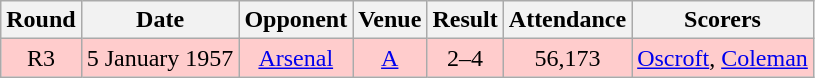<table class="wikitable" style="font-size:100%; text-align:center">
<tr>
<th>Round</th>
<th>Date</th>
<th>Opponent</th>
<th>Venue</th>
<th>Result</th>
<th>Attendance</th>
<th>Scorers</th>
</tr>
<tr style="background-color: #FFCCCC;">
<td>R3</td>
<td>5 January 1957</td>
<td><a href='#'>Arsenal</a></td>
<td><a href='#'>A</a></td>
<td>2–4</td>
<td>56,173</td>
<td><a href='#'>Oscroft</a>, <a href='#'>Coleman</a></td>
</tr>
</table>
